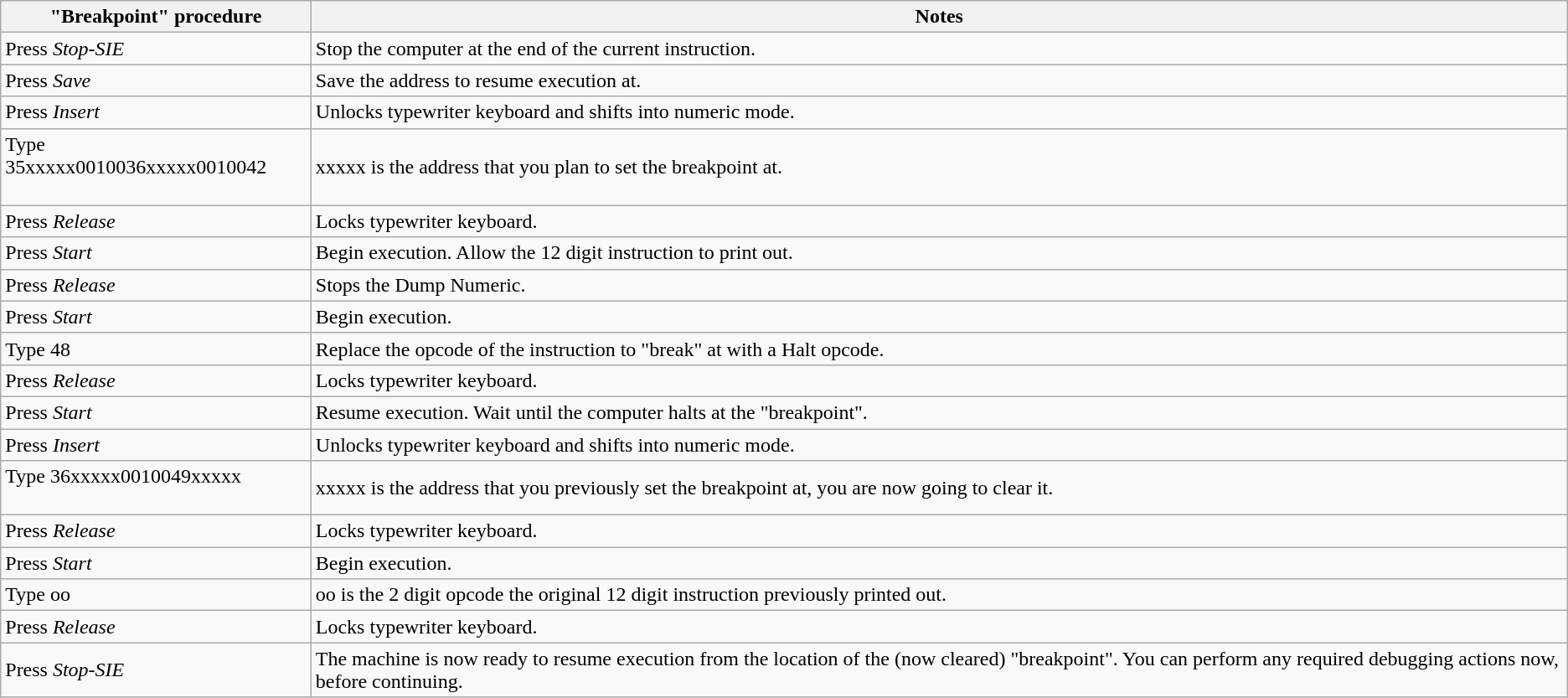<table class="wikitable">
<tr>
<th>"Breakpoint" procedure</th>
<th>Notes</th>
</tr>
<tr>
<td>Press <em>Stop-SIE</em></td>
<td>Stop the computer at the end of the current instruction.</td>
</tr>
<tr>
<td>Press <em>Save</em></td>
<td>Save the address to resume execution at.</td>
</tr>
<tr>
<td>Press <em>Insert</em></td>
<td>Unlocks typewriter keyboard and shifts into numeric mode.</td>
</tr>
<tr>
<td>Type 35xxxxx0010036xxxxx0010042<br> </td>
<td>xxxxx is the address that you plan to set the breakpoint at.</td>
</tr>
<tr>
<td>Press <em>Release</em></td>
<td>Locks typewriter keyboard.</td>
</tr>
<tr>
<td>Press <em>Start</em></td>
<td>Begin execution. Allow the 12 digit instruction to print out.</td>
</tr>
<tr>
<td>Press <em>Release</em></td>
<td>Stops the Dump Numeric.</td>
</tr>
<tr>
<td>Press <em>Start</em></td>
<td>Begin execution.</td>
</tr>
<tr>
<td>Type 48</td>
<td>Replace the opcode of the instruction to "break" at with a Halt opcode.</td>
</tr>
<tr>
<td>Press <em>Release</em></td>
<td>Locks typewriter keyboard.</td>
</tr>
<tr>
<td>Press <em>Start</em></td>
<td>Resume execution. Wait until the computer halts at the "breakpoint".</td>
</tr>
<tr>
<td>Press <em>Insert</em></td>
<td>Unlocks typewriter keyboard and shifts into numeric mode.</td>
</tr>
<tr>
<td>Type 36xxxxx0010049xxxxx<br> </td>
<td>xxxxx is the address that you previously set the breakpoint at, you are now going to clear it.</td>
</tr>
<tr>
<td>Press <em>Release</em></td>
<td>Locks typewriter keyboard.</td>
</tr>
<tr>
<td>Press <em>Start</em></td>
<td>Begin execution.</td>
</tr>
<tr>
<td>Type oo</td>
<td>oo is the 2 digit opcode the original 12 digit instruction previously printed out.</td>
</tr>
<tr>
<td>Press <em>Release</em></td>
<td>Locks typewriter keyboard.</td>
</tr>
<tr>
<td>Press <em>Stop-SIE</em></td>
<td>The machine is now ready to resume execution from the location of the (now cleared) "breakpoint". You can perform any required debugging actions now, before continuing.</td>
</tr>
</table>
